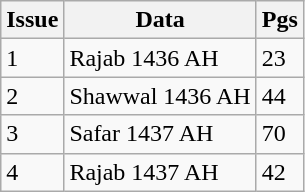<table class="wikitable">
<tr>
<th>Issue</th>
<th>Data</th>
<th>Pgs</th>
</tr>
<tr>
<td>1</td>
<td>Rajab 1436 AH</td>
<td>23</td>
</tr>
<tr>
<td>2</td>
<td>Shawwal 1436 AH</td>
<td>44</td>
</tr>
<tr>
<td>3</td>
<td>Safar 1437 AH</td>
<td>70</td>
</tr>
<tr>
<td>4</td>
<td>Rajab 1437 AH</td>
<td>42</td>
</tr>
</table>
